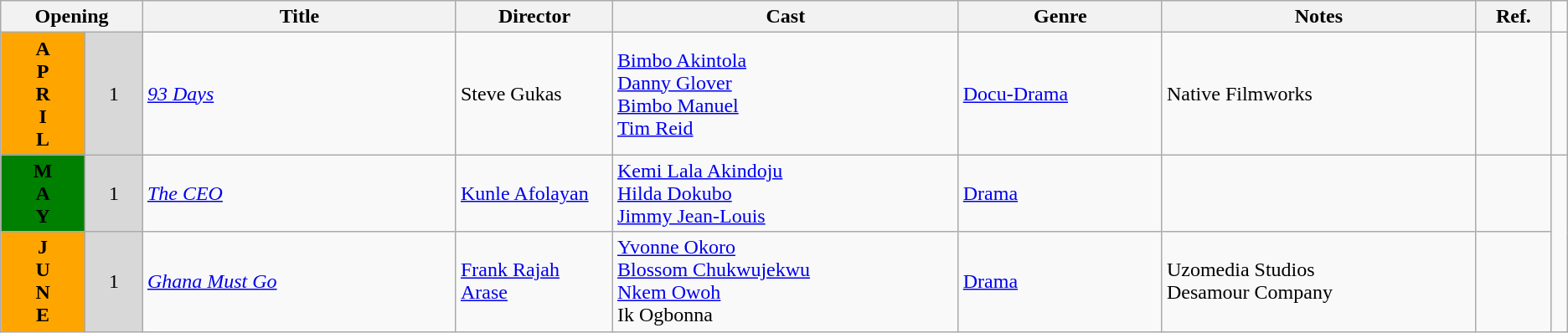<table class="wikitable">
<tr>
<th colspan="2">Opening</th>
<th style="width:20%;">Title</th>
<th style="width:10%;">Director</th>
<th>Cast</th>
<th style="width:13%">Genre</th>
<th style="width:20%">Notes</th>
<th>Ref.</th>
</tr>
<tr>
<td rowspan=1 style="text-align:center; background:orange; textcolor:#000;"><strong>A<br>P<br>R<br>I<br>L<br></strong></td>
<td rowspan=1 style="text-align:center; background:#d8d8d8; textcolor:#000;">1</td>
<td><em><a href='#'>93 Days</a></em></td>
<td>Steve Gukas</td>
<td><a href='#'>Bimbo Akintola</a><br><a href='#'>Danny Glover</a><br><a href='#'>Bimbo Manuel</a><br><a href='#'>Tim Reid</a></td>
<td><a href='#'>Docu-Drama</a></td>
<td>Native Filmworks</td>
<td></td>
<td></td>
</tr>
<tr>
<td rowspan=1 style="text-align:center; background:green; textcolor:#000;"><strong>M<br>A<br>Y<br></strong></td>
<td rowspan=1 style="text-align:center; background:#d8d8d8; textcolor:#000;">1</td>
<td><em><a href='#'>The CEO</a></em></td>
<td><a href='#'>Kunle Afolayan</a></td>
<td><a href='#'>Kemi Lala Akindoju</a><br><a href='#'>Hilda Dokubo</a><br><a href='#'>Jimmy Jean-Louis</a></td>
<td><a href='#'>Drama</a></td>
<td></td>
<td></td>
</tr>
<tr>
<td rowspan=1 style="text-align:center; background:orange; textcolor:#000;"><strong>J<br>U<br>N<br>E<br></strong></td>
<td rowspan=1 style="text-align:center; background:#d8d8d8; textcolor:#000;">1</td>
<td><em><a href='#'>Ghana Must Go</a></em></td>
<td><a href='#'>Frank Rajah Arase</a></td>
<td><a href='#'>Yvonne Okoro</a><br><a href='#'>Blossom Chukwujekwu</a><br><a href='#'>Nkem Owoh</a><br>Ik Ogbonna</td>
<td><a href='#'>Drama</a></td>
<td>Uzomedia Studios <br> Desamour Company</td>
<td></td>
</tr>
</table>
